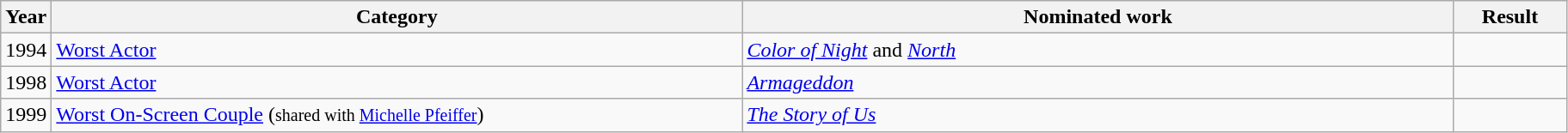<table class=wikitable>
<tr>
<th scope="col" style="width:1em;">Year</th>
<th scope="col" style="width:33em;">Category</th>
<th scope="col" style="width:34em;">Nominated work</th>
<th scope="col" style="width:5em;">Result</th>
</tr>
<tr>
<td>1994</td>
<td><a href='#'>Worst Actor</a></td>
<td><em><a href='#'>Color of Night</a></em> and <em><a href='#'>North</a></em></td>
<td></td>
</tr>
<tr>
<td>1998</td>
<td><a href='#'>Worst Actor</a></td>
<td><em><a href='#'>Armageddon</a></em></td>
<td></td>
</tr>
<tr>
<td>1999</td>
<td><a href='#'>Worst On-Screen Couple</a> (<small>shared with <a href='#'>Michelle Pfeiffer</a></small>)</td>
<td><em><a href='#'>The Story of Us</a></em></td>
<td></td>
</tr>
</table>
